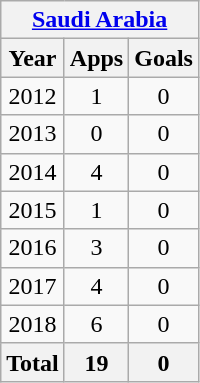<table class="wikitable" style="text-align:center">
<tr>
<th colspan=3><a href='#'>Saudi Arabia</a></th>
</tr>
<tr>
<th>Year</th>
<th>Apps</th>
<th>Goals</th>
</tr>
<tr>
<td>2012</td>
<td>1</td>
<td>0</td>
</tr>
<tr>
<td>2013</td>
<td>0</td>
<td>0</td>
</tr>
<tr>
<td>2014</td>
<td>4</td>
<td>0</td>
</tr>
<tr>
<td>2015</td>
<td>1</td>
<td>0</td>
</tr>
<tr>
<td>2016</td>
<td>3</td>
<td>0</td>
</tr>
<tr>
<td>2017</td>
<td>4</td>
<td>0</td>
</tr>
<tr>
<td>2018</td>
<td>6</td>
<td>0</td>
</tr>
<tr>
<th>Total</th>
<th>19</th>
<th>0</th>
</tr>
</table>
